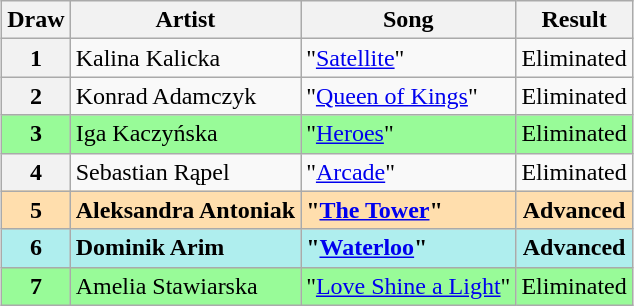<table class="sortable wikitable plainrowheaders" style="margin: 1em auto 1em auto;">
<tr>
<th>Draw</th>
<th>Artist</th>
<th>Song</th>
<th class="unsortable">Result</th>
</tr>
<tr>
<th scope="row" style="text-align:center">1</th>
<td>Kalina Kalicka</td>
<td>"<a href='#'>Satellite</a>"</td>
<td style="text-align:center">Eliminated</td>
</tr>
<tr>
<th scope="row" style="text-align:center">2</th>
<td>Konrad Adamczyk</td>
<td>"<a href='#'>Queen of Kings</a>"</td>
<td style="text-align:center">Eliminated</td>
</tr>
<tr style="background-color:palegreen;">
<th scope="row" style="text-align:center; background-color:palegreen;">3</th>
<td>Iga Kaczyńska</td>
<td>"<a href='#'>Heroes</a>"</td>
<td style="text-align:center">Eliminated</td>
</tr>
<tr>
<th scope="row" style="text-align:center">4</th>
<td>Sebastian Rąpel</td>
<td>"<a href='#'>Arcade</a>"</td>
<td style="text-align:center">Eliminated</td>
</tr>
<tr style="font-weight:bold; background-color:navajowhite;">
<th scope="row" style="text-align:center; font-weight:bold; background-color:navajowhite;">5</th>
<td>Aleksandra Antoniak</td>
<td>"<a href='#'>The Tower</a>"</td>
<td style="text-align:center">Advanced</td>
</tr>
<tr style="font-weight:bold; background-color:paleturquoise;">
<th scope="row" style="text-align:center; font-weight:bold; background-color:paleturquoise;">6</th>
<td>Dominik Arim</td>
<td>"<a href='#'>Waterloo</a>"</td>
<td style="text-align:center">Advanced</td>
</tr>
<tr style="background-color:palegreen;">
<th scope="row" style="text-align:center; background-color:palegreen;">7</th>
<td>Amelia Stawiarska</td>
<td>"<a href='#'>Love Shine a Light</a>"</td>
<td style="text-align:center">Eliminated</td>
</tr>
</table>
